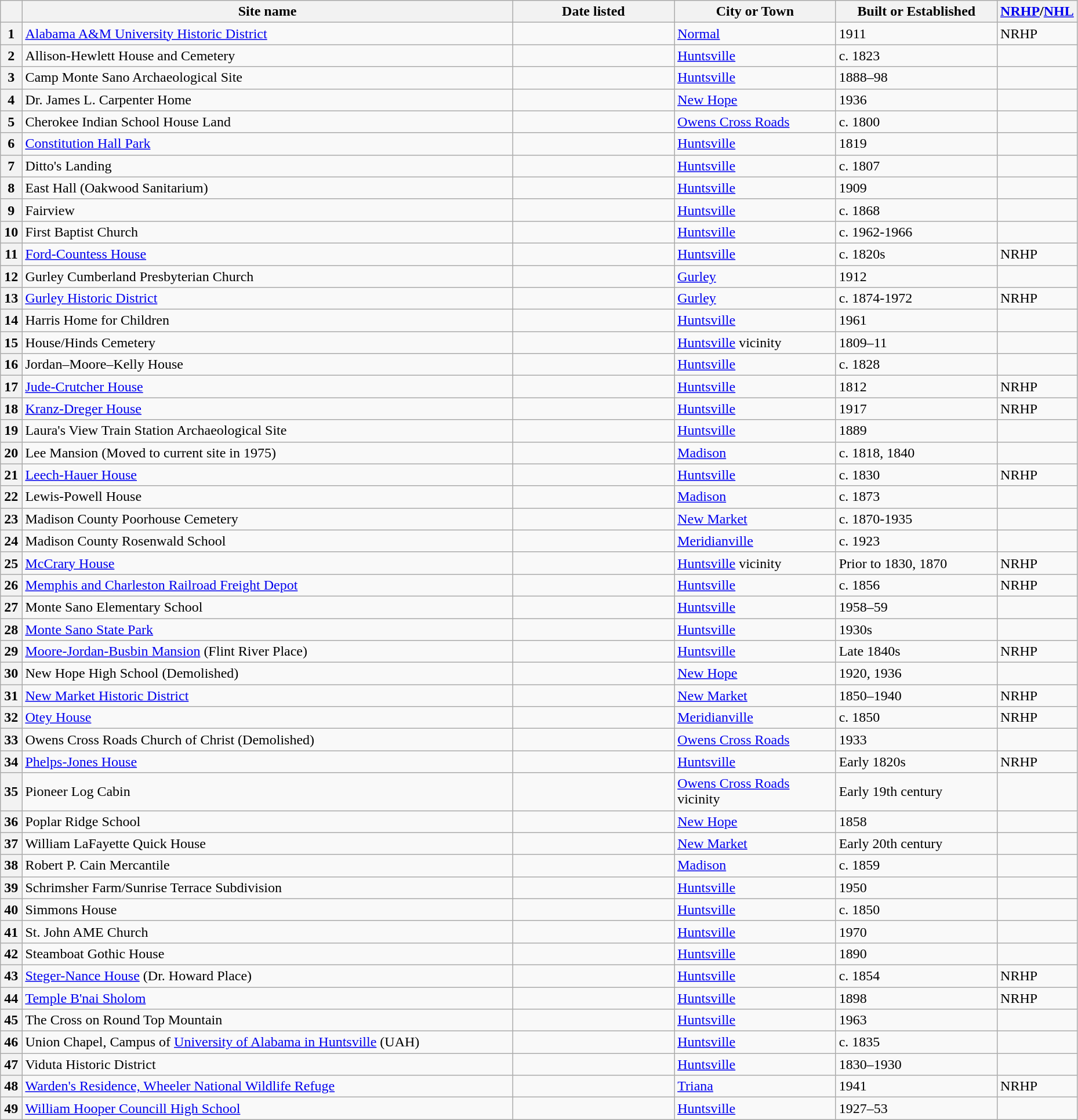<table class="wikitable" style="width:98%">
<tr>
<th width = 2% ></th>
<th><strong>Site name</strong></th>
<th width = 15% ><strong>Date listed</strong></th>
<th width = 15% ><strong>City or Town</strong></th>
<th width = 15% ><strong>Built or Established</strong></th>
<th width = 5%  ><strong><a href='#'>NRHP</a>/<a href='#'>NHL</a></strong></th>
</tr>
<tr ->
<th>1</th>
<td><a href='#'>Alabama A&M University Historic District</a></td>
<td></td>
<td><a href='#'>Normal</a></td>
<td>1911</td>
<td>NRHP</td>
</tr>
<tr ->
<th>2</th>
<td>Allison-Hewlett House and Cemetery</td>
<td></td>
<td><a href='#'>Huntsville</a></td>
<td>c. 1823</td>
<td></td>
</tr>
<tr ->
<th>3</th>
<td>Camp Monte Sano Archaeological Site</td>
<td></td>
<td><a href='#'>Huntsville</a></td>
<td>1888–98</td>
<td></td>
</tr>
<tr ->
<th>4</th>
<td>Dr. James L. Carpenter Home</td>
<td></td>
<td><a href='#'>New Hope</a></td>
<td>1936</td>
<td></td>
</tr>
<tr ->
<th>5</th>
<td>Cherokee Indian School House Land</td>
<td></td>
<td><a href='#'>Owens Cross Roads</a></td>
<td>c. 1800</td>
<td></td>
</tr>
<tr ->
<th>6</th>
<td><a href='#'>Constitution Hall Park</a></td>
<td></td>
<td><a href='#'>Huntsville</a></td>
<td>1819</td>
<td></td>
</tr>
<tr ->
<th>7</th>
<td>Ditto's Landing</td>
<td></td>
<td><a href='#'>Huntsville</a></td>
<td>c. 1807</td>
<td></td>
</tr>
<tr ->
<th>8</th>
<td>East Hall (Oakwood Sanitarium)</td>
<td></td>
<td><a href='#'>Huntsville</a></td>
<td>1909</td>
<td></td>
</tr>
<tr ->
<th>9</th>
<td>Fairview</td>
<td></td>
<td><a href='#'>Huntsville</a></td>
<td>c. 1868</td>
<td></td>
</tr>
<tr ->
<th>10</th>
<td>First Baptist Church</td>
<td></td>
<td><a href='#'>Huntsville</a></td>
<td>c. 1962-1966</td>
<td></td>
</tr>
<tr ->
<th>11</th>
<td><a href='#'>Ford-Countess House</a></td>
<td></td>
<td><a href='#'>Huntsville</a></td>
<td>c. 1820s</td>
<td>NRHP</td>
</tr>
<tr ->
<th>12</th>
<td>Gurley Cumberland Presbyterian Church</td>
<td></td>
<td><a href='#'>Gurley</a></td>
<td>1912</td>
<td></td>
</tr>
<tr ->
<th>13</th>
<td><a href='#'>Gurley Historic District</a></td>
<td></td>
<td><a href='#'>Gurley</a></td>
<td>c. 1874-1972</td>
<td>NRHP</td>
</tr>
<tr ->
<th>14</th>
<td>Harris Home for Children</td>
<td></td>
<td><a href='#'>Huntsville</a></td>
<td>1961</td>
<td></td>
</tr>
<tr ->
<th>15</th>
<td>House/Hinds Cemetery</td>
<td></td>
<td><a href='#'>Huntsville</a> vicinity</td>
<td>1809–11</td>
<td></td>
</tr>
<tr ->
<th>16</th>
<td>Jordan–Moore–Kelly House</td>
<td></td>
<td><a href='#'>Huntsville</a></td>
<td>c. 1828</td>
<td></td>
</tr>
<tr ->
<th>17</th>
<td><a href='#'>Jude-Crutcher House</a></td>
<td></td>
<td><a href='#'>Huntsville</a></td>
<td>1812</td>
<td>NRHP</td>
</tr>
<tr ->
<th>18</th>
<td><a href='#'>Kranz-Dreger House</a></td>
<td></td>
<td><a href='#'>Huntsville</a></td>
<td>1917</td>
<td>NRHP</td>
</tr>
<tr ->
<th>19</th>
<td>Laura's View Train Station Archaeological Site</td>
<td></td>
<td><a href='#'>Huntsville</a></td>
<td>1889</td>
<td></td>
</tr>
<tr ->
<th>20</th>
<td>Lee Mansion (Moved to current site in 1975)</td>
<td></td>
<td><a href='#'>Madison</a></td>
<td>c. 1818, 1840</td>
<td></td>
</tr>
<tr ->
<th>21</th>
<td><a href='#'>Leech-Hauer House</a></td>
<td></td>
<td><a href='#'>Huntsville</a></td>
<td>c. 1830</td>
<td>NRHP</td>
</tr>
<tr ->
<th>22</th>
<td>Lewis-Powell House</td>
<td></td>
<td><a href='#'>Madison</a></td>
<td>c. 1873</td>
<td></td>
</tr>
<tr ->
<th>23</th>
<td>Madison County Poorhouse Cemetery</td>
<td></td>
<td><a href='#'>New Market</a></td>
<td>c. 1870-1935</td>
<td></td>
</tr>
<tr ->
<th>24</th>
<td>Madison County Rosenwald School</td>
<td></td>
<td><a href='#'>Meridianville</a></td>
<td>c. 1923</td>
<td></td>
</tr>
<tr ->
<th>25</th>
<td><a href='#'>McCrary House</a></td>
<td></td>
<td><a href='#'>Huntsville</a> vicinity</td>
<td>Prior to 1830, 1870</td>
<td>NRHP</td>
</tr>
<tr ->
<th>26</th>
<td><a href='#'>Memphis and Charleston Railroad Freight Depot</a></td>
<td></td>
<td><a href='#'>Huntsville</a></td>
<td>c. 1856</td>
<td>NRHP</td>
</tr>
<tr ->
<th>27</th>
<td>Monte Sano Elementary School</td>
<td></td>
<td><a href='#'>Huntsville</a></td>
<td>1958–59</td>
<td></td>
</tr>
<tr ->
<th>28</th>
<td><a href='#'>Monte Sano State Park</a></td>
<td></td>
<td><a href='#'>Huntsville</a></td>
<td>1930s</td>
<td></td>
</tr>
<tr ->
<th>29</th>
<td><a href='#'>Moore-Jordan-Busbin Mansion</a> (Flint River Place)</td>
<td></td>
<td><a href='#'>Huntsville</a></td>
<td>Late 1840s</td>
<td>NRHP</td>
</tr>
<tr ->
<th>30</th>
<td>New Hope High School (Demolished)</td>
<td></td>
<td><a href='#'>New Hope</a></td>
<td>1920, 1936</td>
<td></td>
</tr>
<tr ->
<th>31</th>
<td><a href='#'>New Market Historic District</a></td>
<td></td>
<td><a href='#'>New Market</a></td>
<td>1850–1940</td>
<td>NRHP</td>
</tr>
<tr ->
<th>32</th>
<td><a href='#'>Otey House</a></td>
<td></td>
<td><a href='#'>Meridianville</a></td>
<td>c. 1850</td>
<td>NRHP</td>
</tr>
<tr ->
<th>33</th>
<td>Owens Cross Roads Church of Christ (Demolished)</td>
<td></td>
<td><a href='#'>Owens Cross Roads</a></td>
<td>1933</td>
<td></td>
</tr>
<tr ->
<th>34</th>
<td><a href='#'>Phelps-Jones House</a></td>
<td></td>
<td><a href='#'>Huntsville</a></td>
<td>Early 1820s</td>
<td>NRHP</td>
</tr>
<tr ->
<th>35</th>
<td>Pioneer Log Cabin</td>
<td></td>
<td><a href='#'>Owens Cross Roads</a> vicinity</td>
<td>Early 19th century</td>
<td></td>
</tr>
<tr ->
<th>36</th>
<td>Poplar Ridge School</td>
<td></td>
<td><a href='#'>New Hope</a></td>
<td>1858</td>
<td></td>
</tr>
<tr ->
<th>37</th>
<td>William LaFayette Quick House</td>
<td></td>
<td><a href='#'>New Market</a></td>
<td>Early 20th century</td>
<td></td>
</tr>
<tr ->
<th>38</th>
<td>Robert P. Cain Mercantile</td>
<td></td>
<td><a href='#'>Madison</a></td>
<td>c. 1859</td>
<td></td>
</tr>
<tr ->
<th>39</th>
<td>Schrimsher Farm/Sunrise Terrace Subdivision</td>
<td></td>
<td><a href='#'>Huntsville</a></td>
<td>1950</td>
<td></td>
</tr>
<tr ->
<th>40</th>
<td>Simmons House</td>
<td></td>
<td><a href='#'>Huntsville</a></td>
<td>c. 1850</td>
<td></td>
</tr>
<tr ->
<th>41</th>
<td>St. John AME Church</td>
<td></td>
<td><a href='#'>Huntsville</a></td>
<td>1970</td>
<td></td>
</tr>
<tr ->
<th>42</th>
<td>Steamboat Gothic House</td>
<td></td>
<td><a href='#'>Huntsville</a></td>
<td>1890</td>
<td></td>
</tr>
<tr ->
<th>43</th>
<td><a href='#'>Steger-Nance House</a> (Dr. Howard Place)</td>
<td></td>
<td><a href='#'>Huntsville</a></td>
<td>c. 1854</td>
<td>NRHP</td>
</tr>
<tr ->
<th>44</th>
<td><a href='#'>Temple B'nai Sholom</a></td>
<td></td>
<td><a href='#'>Huntsville</a></td>
<td>1898</td>
<td>NRHP</td>
</tr>
<tr ->
<th>45</th>
<td>The Cross on Round Top Mountain</td>
<td></td>
<td><a href='#'>Huntsville</a></td>
<td>1963</td>
<td></td>
</tr>
<tr ->
<th>46</th>
<td>Union Chapel, Campus of <a href='#'>University of Alabama in Huntsville</a> (UAH)</td>
<td></td>
<td><a href='#'>Huntsville</a></td>
<td>c. 1835</td>
<td></td>
</tr>
<tr ->
<th>47</th>
<td>Viduta Historic District</td>
<td></td>
<td><a href='#'>Huntsville</a></td>
<td>1830–1930</td>
<td></td>
</tr>
<tr ->
<th>48</th>
<td><a href='#'>Warden's Residence, Wheeler National Wildlife Refuge</a></td>
<td></td>
<td><a href='#'>Triana</a></td>
<td>1941</td>
<td>NRHP</td>
</tr>
<tr ->
<th>49</th>
<td><a href='#'>William Hooper Councill High School</a></td>
<td></td>
<td><a href='#'>Huntsville</a></td>
<td>1927–53</td>
<td></td>
</tr>
</table>
